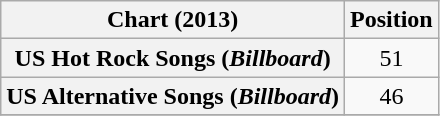<table class="wikitable plainrowheaders sortable">
<tr>
<th>Chart (2013)</th>
<th>Position</th>
</tr>
<tr>
<th scope="row">US Hot Rock Songs (<em>Billboard</em>)</th>
<td style="text-align:center;">51</td>
</tr>
<tr>
<th scope="row">US Alternative Songs (<em>Billboard</em>)</th>
<td style="text-align:center;">46</td>
</tr>
<tr>
</tr>
</table>
